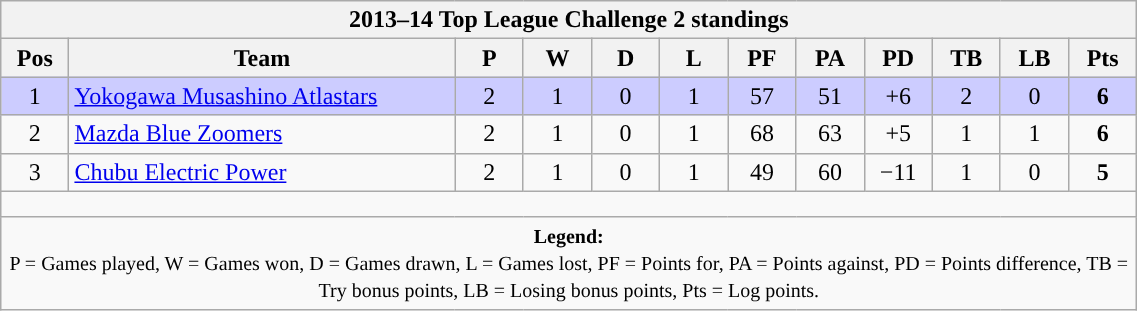<table class="wikitable" style="text-align:center; font-size:100%; width:60%;">
<tr>
<th colspan="100%" cellpadding="0" cellspacing="0"><strong>2013–14 Top League Challenge 2 standings</strong></th>
</tr>
<tr>
<th style="width:6%;">Pos</th>
<th style="width:34%;">Team</th>
<th style="width:6%;">P</th>
<th style="width:6%;">W</th>
<th style="width:6%;">D</th>
<th style="width:6%;">L</th>
<th style="width:6%;">PF</th>
<th style="width:6%;">PA</th>
<th style="width:6%;">PD</th>
<th style="width:6%;">TB</th>
<th style="width:6%;">LB</th>
<th style="width:6%;">Pts<br></th>
</tr>
<tr style="background:#CCCCFF;">
<td>1</td>
<td style="text-align:left;"><a href='#'>Yokogawa Musashino Atlastars</a></td>
<td>2</td>
<td>1</td>
<td>0</td>
<td>1</td>
<td>57</td>
<td>51</td>
<td>+6</td>
<td>2</td>
<td>0</td>
<td><strong>6</strong></td>
</tr>
<tr>
<td>2</td>
<td style="text-align:left;"><a href='#'>Mazda Blue Zoomers</a></td>
<td>2</td>
<td>1</td>
<td>0</td>
<td>1</td>
<td>68</td>
<td>63</td>
<td>+5</td>
<td>1</td>
<td>1</td>
<td><strong>6</strong></td>
</tr>
<tr>
<td>3</td>
<td style="text-align:left;"><a href='#'>Chubu Electric Power</a></td>
<td>2</td>
<td>1</td>
<td>0</td>
<td>1</td>
<td>49</td>
<td>60</td>
<td>−11</td>
<td>1</td>
<td>0</td>
<td><strong>5</strong></td>
</tr>
<tr>
<td colspan="100%" style="height:10px;"></td>
</tr>
<tr>
<td colspan="100%"><small><strong>Legend:</strong> <br> P = Games played, W = Games won, D = Games drawn, L = Games lost, PF = Points for, PA = Points against, PD = Points difference, TB = Try bonus points, LB = Losing bonus points, Pts = Log points.</small></td>
</tr>
</table>
